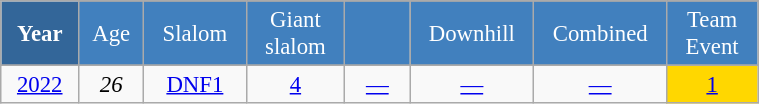<table class="wikitable" style="font-size:95%; text-align:center; border:grey solid 1px; border-collapse:collapse;" width="40%">
<tr style="background-color:#369; color:white;">
<td rowspan="2" colspan="1" width="4%"><strong>Year</strong></td>
</tr>
<tr style="background-color:#4180be; color:white;">
<td width="3%">Age</td>
<td width="5%">Slalom</td>
<td width="5%">Giant<br>slalom</td>
<td width="5%"></td>
<td width="5%">Downhill</td>
<td width="5%">Combined</td>
<td width="5%">Team Event</td>
</tr>
<tr style="background-color:#8CB2D8; color:white;">
</tr>
<tr>
<td><a href='#'>2022</a></td>
<td><em>26</em></td>
<td><a href='#'>DNF1</a></td>
<td><a href='#'>4</a></td>
<td><a href='#'>—</a></td>
<td><a href='#'>—</a></td>
<td><a href='#'>—</a></td>
<td bgcolor=gold><a href='#'>1</a></td>
</tr>
</table>
